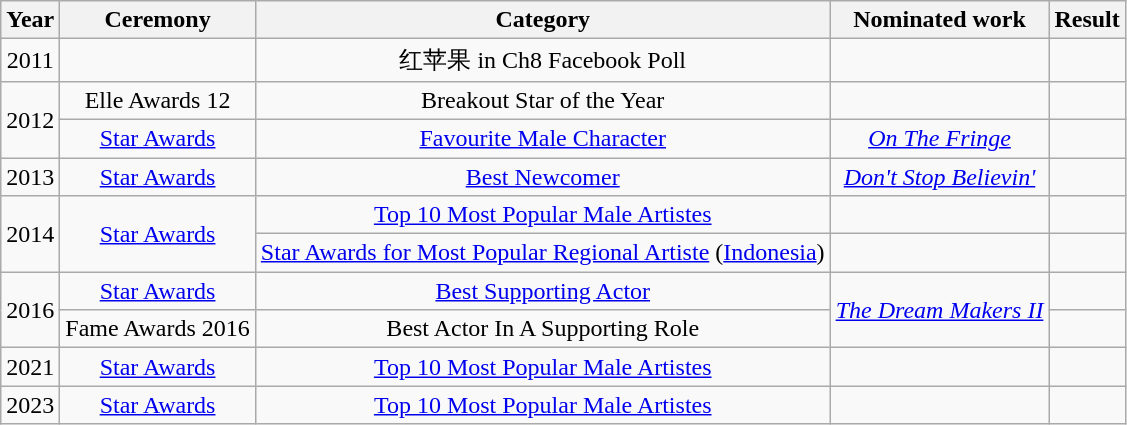<table class="wikitable sortable" style="text-align: center;">
<tr>
<th>Year</th>
<th>Ceremony</th>
<th>Category</th>
<th>Nominated work</th>
<th>Result</th>
</tr>
<tr>
<td>2011</td>
<td></td>
<td>红苹果 in Ch8 Facebook Poll</td>
<td></td>
<td></td>
</tr>
<tr>
<td rowspan="2">2012</td>
<td>Elle Awards 12</td>
<td>Breakout Star of the Year</td>
<td></td>
<td></td>
</tr>
<tr>
<td><a href='#'>Star Awards</a></td>
<td><a href='#'>Favourite Male Character</a></td>
<td><em><a href='#'>On The Fringe</a></em> <br></td>
<td></td>
</tr>
<tr>
<td>2013</td>
<td><a href='#'>Star Awards</a></td>
<td><a href='#'>Best Newcomer</a></td>
<td><em><a href='#'>Don't Stop Believin'</a></em> <br></td>
<td></td>
</tr>
<tr>
<td rowspan="2">2014</td>
<td rowspan="2"><a href='#'>Star Awards</a></td>
<td><a href='#'>Top 10 Most Popular Male Artistes</a></td>
<td></td>
<td></td>
</tr>
<tr>
<td><a href='#'>Star Awards for Most Popular Regional Artiste</a> (<a href='#'>Indonesia</a>)</td>
<td></td>
<td></td>
</tr>
<tr>
<td rowspan="2">2016</td>
<td><a href='#'>Star Awards</a></td>
<td><a href='#'>Best Supporting Actor</a></td>
<td rowspan="2"><em><a href='#'>The Dream Makers II</a></em> <br> </td>
<td></td>
</tr>
<tr>
<td>Fame Awards 2016</td>
<td>Best Actor In A Supporting Role</td>
<td></td>
</tr>
<tr>
<td>2021</td>
<td><a href='#'>Star Awards</a></td>
<td><a href='#'>Top 10 Most Popular Male Artistes</a></td>
<td></td>
<td></td>
</tr>
<tr>
<td>2023</td>
<td><a href='#'>Star Awards</a></td>
<td><a href='#'>Top 10 Most Popular Male Artistes</a></td>
<td></td>
<td></td>
</tr>
</table>
